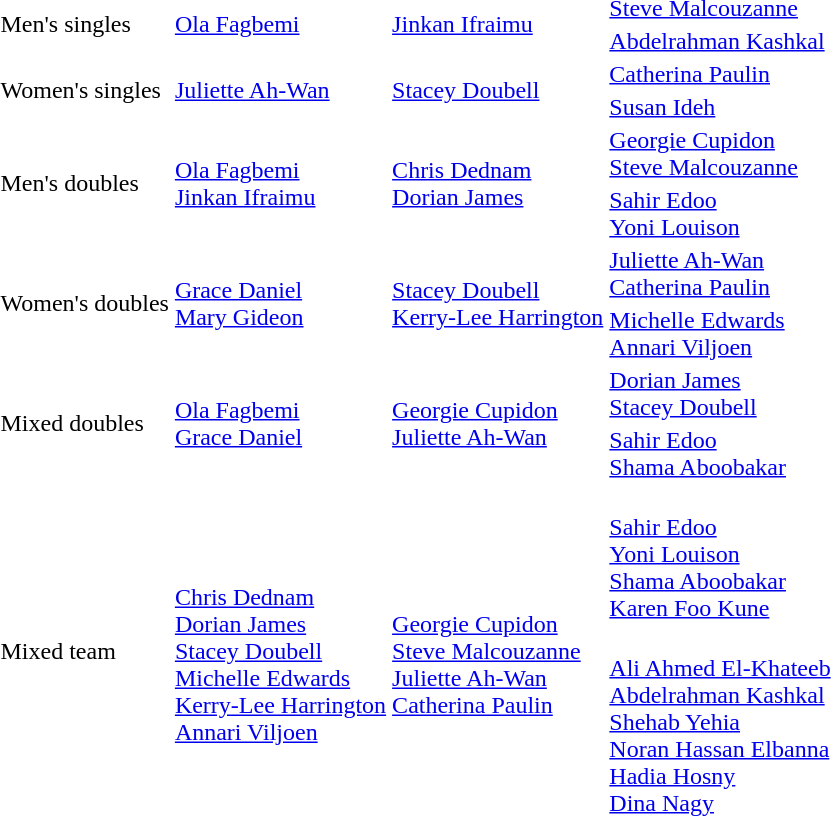<table>
<tr>
<td rowspan=2>Men's singles</td>
<td rowspan=2> <a href='#'>Ola Fagbemi</a></td>
<td rowspan=2> <a href='#'>Jinkan Ifraimu</a></td>
<td> <a href='#'>Steve Malcouzanne</a></td>
</tr>
<tr>
<td> <a href='#'>Abdelrahman Kashkal</a></td>
</tr>
<tr>
<td rowspan=2>Women's singles</td>
<td rowspan=2> <a href='#'>Juliette Ah-Wan</a></td>
<td rowspan=2> <a href='#'>Stacey Doubell</a></td>
<td> <a href='#'>Catherina Paulin</a></td>
</tr>
<tr>
<td> <a href='#'>Susan Ideh</a></td>
</tr>
<tr>
<td rowspan=2>Men's doubles</td>
<td rowspan=2> <a href='#'>Ola Fagbemi</a> <br> <a href='#'>Jinkan Ifraimu</a></td>
<td rowspan=2> <a href='#'>Chris Dednam</a> <br> <a href='#'>Dorian James</a></td>
<td> <a href='#'>Georgie Cupidon</a> <br> <a href='#'>Steve Malcouzanne</a></td>
</tr>
<tr>
<td> <a href='#'>Sahir Edoo</a> <br> <a href='#'>Yoni Louison</a></td>
</tr>
<tr>
<td rowspan=2>Women's doubles</td>
<td rowspan=2> <a href='#'>Grace Daniel</a> <br> <a href='#'>Mary Gideon</a></td>
<td rowspan=2> <a href='#'>Stacey Doubell</a> <br> <a href='#'>Kerry-Lee Harrington</a></td>
<td> <a href='#'>Juliette Ah-Wan</a> <br> <a href='#'>Catherina Paulin</a></td>
</tr>
<tr>
<td> <a href='#'>Michelle Edwards</a> <br> <a href='#'>Annari Viljoen</a></td>
</tr>
<tr>
<td rowspan=2>Mixed doubles</td>
<td rowspan=2> <a href='#'>Ola Fagbemi</a> <br> <a href='#'>Grace Daniel</a></td>
<td rowspan=2> <a href='#'>Georgie Cupidon</a> <br> <a href='#'>Juliette Ah-Wan</a></td>
<td> <a href='#'>Dorian James</a> <br> <a href='#'>Stacey Doubell</a></td>
</tr>
<tr>
<td> <a href='#'>Sahir Edoo</a> <br> <a href='#'>Shama Aboobakar</a></td>
</tr>
<tr>
<td rowspan=2>Mixed team</td>
<td rowspan=2><br><a href='#'>Chris Dednam</a><br><a href='#'>Dorian James</a><br><a href='#'>Stacey Doubell</a><br><a href='#'>Michelle Edwards</a><br><a href='#'>Kerry-Lee Harrington</a><br><a href='#'>Annari Viljoen</a></td>
<td rowspan=2><br><a href='#'>Georgie Cupidon</a><br><a href='#'>Steve Malcouzanne</a><br><a href='#'>Juliette Ah-Wan</a><br><a href='#'>Catherina Paulin</a></td>
<td><br><a href='#'>Sahir Edoo</a><br><a href='#'>Yoni Louison</a><br><a href='#'>Shama Aboobakar</a><br><a href='#'>Karen Foo Kune</a></td>
</tr>
<tr>
<td><br><a href='#'>Ali Ahmed El-Khateeb</a><br><a href='#'>Abdelrahman Kashkal</a><br><a href='#'>Shehab Yehia</a><br><a href='#'>Noran Hassan Elbanna</a><br><a href='#'>Hadia Hosny</a><br><a href='#'>Dina Nagy</a></td>
</tr>
</table>
